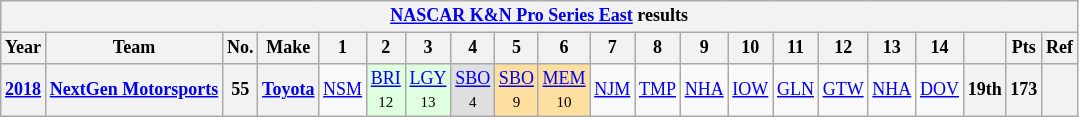<table class="wikitable" style="text-align:center; font-size:75%">
<tr>
<th colspan=45><a href='#'>NASCAR K&N Pro Series East</a> results</th>
</tr>
<tr>
<th>Year</th>
<th>Team</th>
<th>No.</th>
<th>Make</th>
<th>1</th>
<th>2</th>
<th>3</th>
<th>4</th>
<th>5</th>
<th>6</th>
<th>7</th>
<th>8</th>
<th>9</th>
<th>10</th>
<th>11</th>
<th>12</th>
<th>13</th>
<th>14</th>
<th></th>
<th>Pts</th>
<th>Ref</th>
</tr>
<tr>
<th><a href='#'>2018</a></th>
<th><a href='#'>NextGen Motorsports</a></th>
<th>55</th>
<th><a href='#'>Toyota</a></th>
<td><a href='#'>NSM</a></td>
<td style="background-color:#DFFFDF"><a href='#'>BRI</a><br><small>12</small></td>
<td style="background-color:#DFFFDF"><a href='#'>LGY</a><br><small>13</small></td>
<td style="background-color:#DFDFDF"><a href='#'>SBO</a><br><small>4</small></td>
<td style="background-color:#FFDF9F"><a href='#'>SBO</a><br><small>9</small></td>
<td style="background-color:#FFDF9F"><a href='#'>MEM</a><br><small>10</small></td>
<td><a href='#'>NJM</a></td>
<td><a href='#'>TMP</a></td>
<td><a href='#'>NHA</a></td>
<td><a href='#'>IOW</a></td>
<td><a href='#'>GLN</a></td>
<td><a href='#'>GTW</a></td>
<td><a href='#'>NHA</a></td>
<td><a href='#'>DOV</a></td>
<th>19th</th>
<th>173</th>
<th></th>
</tr>
</table>
